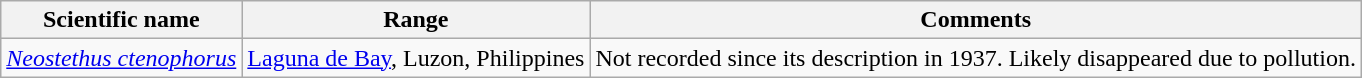<table class="wikitable sortable">
<tr>
<th>Scientific name</th>
<th>Range</th>
<th class="unsortable">Comments</th>
</tr>
<tr>
<td><em><a href='#'>Neostethus ctenophorus</a></em></td>
<td><a href='#'>Laguna de Bay</a>, Luzon, Philippines</td>
<td>Not recorded since its description in 1937. Likely disappeared due to pollution.</td>
</tr>
</table>
